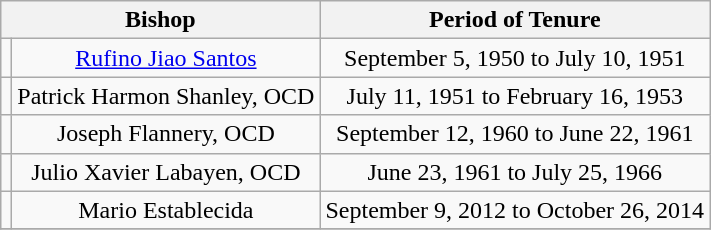<table class="wikitable" style="text-align:center;">
<tr>
<th colspan=2>Bishop</th>
<th>Period of Tenure</th>
</tr>
<tr>
<td></td>
<td><a href='#'>Rufino Jiao Santos</a></td>
<td>September 5, 1950 to July 10, 1951</td>
</tr>
<tr>
<td></td>
<td>Patrick Harmon Shanley, OCD</td>
<td>July 11, 1951 to February 16, 1953</td>
</tr>
<tr>
<td></td>
<td>Joseph Flannery, OCD</td>
<td>September 12, 1960 to June 22, 1961</td>
</tr>
<tr>
<td></td>
<td>Julio Xavier Labayen, OCD</td>
<td>June 23, 1961 to July 25, 1966</td>
</tr>
<tr>
<td></td>
<td>Mario Establecida</td>
<td>September 9, 2012 to October 26, 2014</td>
</tr>
<tr>
</tr>
</table>
